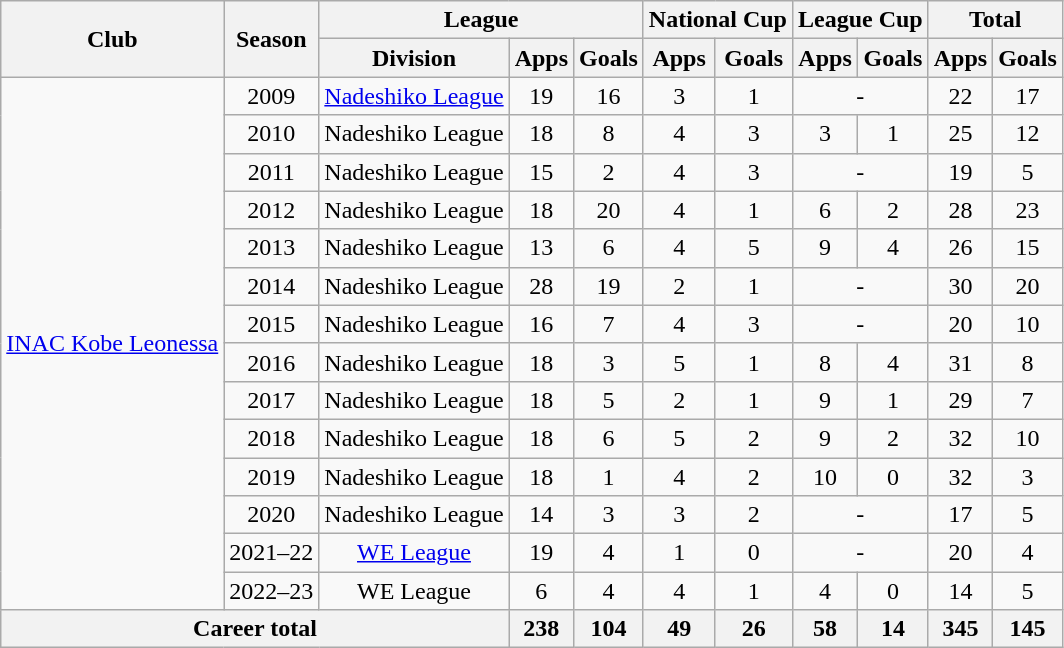<table class="wikitable" style="text-align:center">
<tr>
<th rowspan="2">Club</th>
<th rowspan="2">Season</th>
<th colspan="3">League</th>
<th colspan="2">National Cup</th>
<th colspan="2">League Cup</th>
<th colspan="2">Total</th>
</tr>
<tr>
<th>Division</th>
<th>Apps</th>
<th>Goals</th>
<th>Apps</th>
<th>Goals</th>
<th>Apps</th>
<th>Goals</th>
<th>Apps</th>
<th>Goals</th>
</tr>
<tr>
<td rowspan="14"><a href='#'>INAC Kobe Leonessa</a></td>
<td>2009</td>
<td><a href='#'>Nadeshiko League</a></td>
<td>19</td>
<td>16</td>
<td>3</td>
<td>1</td>
<td colspan="2">-</td>
<td>22</td>
<td>17</td>
</tr>
<tr>
<td>2010</td>
<td>Nadeshiko League</td>
<td>18</td>
<td>8</td>
<td>4</td>
<td>3</td>
<td>3</td>
<td>1</td>
<td>25</td>
<td>12</td>
</tr>
<tr>
<td>2011</td>
<td>Nadeshiko League</td>
<td>15</td>
<td>2</td>
<td>4</td>
<td>3</td>
<td colspan="2">-</td>
<td>19</td>
<td>5</td>
</tr>
<tr>
<td>2012</td>
<td>Nadeshiko League</td>
<td>18</td>
<td>20</td>
<td>4</td>
<td>1</td>
<td>6</td>
<td>2</td>
<td>28</td>
<td>23</td>
</tr>
<tr>
<td>2013</td>
<td>Nadeshiko League</td>
<td>13</td>
<td>6</td>
<td>4</td>
<td>5</td>
<td>9</td>
<td>4</td>
<td>26</td>
<td>15</td>
</tr>
<tr>
<td>2014</td>
<td>Nadeshiko League</td>
<td>28</td>
<td>19</td>
<td>2</td>
<td>1</td>
<td colspan="2">-</td>
<td>30</td>
<td>20</td>
</tr>
<tr>
<td>2015</td>
<td>Nadeshiko League</td>
<td>16</td>
<td>7</td>
<td>4</td>
<td>3</td>
<td colspan="2">-</td>
<td>20</td>
<td>10</td>
</tr>
<tr>
<td>2016</td>
<td>Nadeshiko League</td>
<td>18</td>
<td>3</td>
<td>5</td>
<td>1</td>
<td>8</td>
<td>4</td>
<td>31</td>
<td>8</td>
</tr>
<tr>
<td>2017</td>
<td>Nadeshiko League</td>
<td>18</td>
<td>5</td>
<td>2</td>
<td>1</td>
<td>9</td>
<td>1</td>
<td>29</td>
<td>7</td>
</tr>
<tr>
<td>2018</td>
<td>Nadeshiko League</td>
<td>18</td>
<td>6</td>
<td>5</td>
<td>2</td>
<td>9</td>
<td>2</td>
<td>32</td>
<td>10</td>
</tr>
<tr>
<td>2019</td>
<td>Nadeshiko League</td>
<td>18</td>
<td>1</td>
<td>4</td>
<td>2</td>
<td>10</td>
<td>0</td>
<td>32</td>
<td>3</td>
</tr>
<tr>
<td>2020</td>
<td>Nadeshiko League</td>
<td>14</td>
<td>3</td>
<td>3</td>
<td>2</td>
<td colspan="2">-</td>
<td>17</td>
<td>5</td>
</tr>
<tr>
<td>2021–22</td>
<td><a href='#'>WE League</a></td>
<td>19</td>
<td>4</td>
<td>1</td>
<td>0</td>
<td colspan="2">-</td>
<td>20</td>
<td>4</td>
</tr>
<tr>
<td>2022–23</td>
<td>WE League</td>
<td>6</td>
<td>4</td>
<td>4</td>
<td>1</td>
<td>4</td>
<td>0</td>
<td>14</td>
<td>5</td>
</tr>
<tr>
<th colspan="3">Career total</th>
<th>238</th>
<th>104</th>
<th>49</th>
<th>26</th>
<th>58</th>
<th>14</th>
<th>345</th>
<th>145</th>
</tr>
</table>
